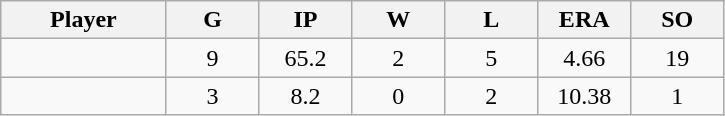<table class="wikitable sortable">
<tr>
<th bgcolor="#DDDDFF" width="16%">Player</th>
<th bgcolor="#DDDDFF" width="9%">G</th>
<th bgcolor="#DDDDFF" width="9%">IP</th>
<th bgcolor="#DDDDFF" width="9%">W</th>
<th bgcolor="#DDDDFF" width="9%">L</th>
<th bgcolor="#DDDDFF" width="9%">ERA</th>
<th bgcolor="#DDDDFF" width="9%">SO</th>
</tr>
<tr align="center">
<td></td>
<td>9</td>
<td>65.2</td>
<td>2</td>
<td>5</td>
<td>4.66</td>
<td>19</td>
</tr>
<tr align="center">
<td></td>
<td>3</td>
<td>8.2</td>
<td>0</td>
<td>2</td>
<td>10.38</td>
<td>1</td>
</tr>
</table>
